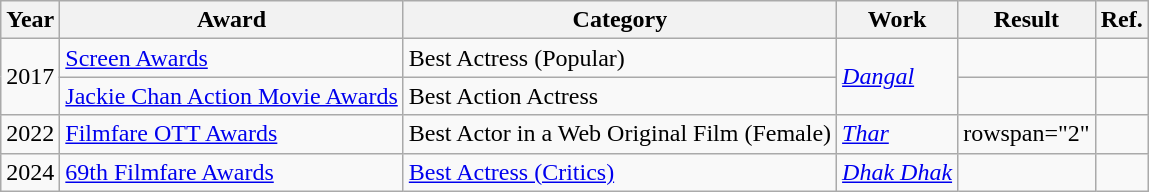<table class="wikitable sortable">
<tr>
<th>Year</th>
<th>Award</th>
<th>Category</th>
<th>Work</th>
<th>Result</th>
<th scope="col" class="unsortable">Ref.</th>
</tr>
<tr>
<td rowspan="2">2017</td>
<td><a href='#'>Screen Awards</a></td>
<td>Best Actress (Popular)</td>
<td rowspan="2"><em><a href='#'>Dangal</a></em></td>
<td></td>
<td></td>
</tr>
<tr>
<td><a href='#'>Jackie Chan Action Movie Awards</a></td>
<td>Best Action Actress</td>
<td></td>
<td></td>
</tr>
<tr>
<td>2022</td>
<td><a href='#'>Filmfare OTT Awards</a></td>
<td>Best Actor in a Web Original Film (Female)</td>
<td><em><a href='#'>Thar</a></em></td>
<td>rowspan="2" </td>
<td></td>
</tr>
<tr>
<td>2024</td>
<td><a href='#'>69th Filmfare Awards</a></td>
<td><a href='#'>Best Actress (Critics)</a></td>
<td><em><a href='#'>Dhak Dhak</a></em></td>
<td></td>
</tr>
</table>
